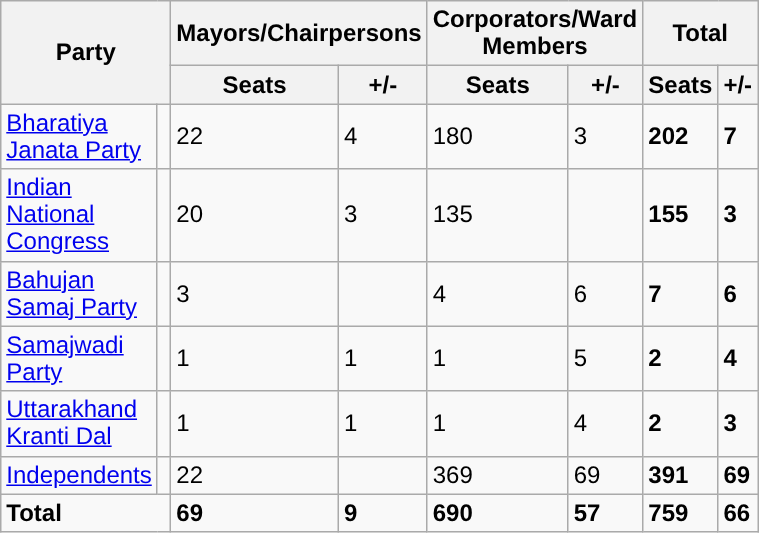<table width="40%" cellpadding="2" cellspacing="0" border="1" style="border-collapse: collapse; border: 2px black; font-size: x-big; font-family: arial" class="wikitable sortable">
<tr>
<th rowspan=2; colspan=2>Party</th>
<th colspan=2>Mayors/Chairpersons</th>
<th colspan=2>Corporators/Ward Members</th>
<th colspan=2>Total</th>
</tr>
<tr>
<th>Seats</th>
<th>+/-</th>
<th>Seats</th>
<th>+/-</th>
<th>Seats</th>
<th>+/-</th>
</tr>
<tr>
<td><a href='#'>Bharatiya Janata Party</a></td>
<td width="4px" style="background-color: "></td>
<td>22</td>
<td> 4</td>
<td>180</td>
<td> 3</td>
<td><strong>202</strong></td>
<td> <strong>7</strong></td>
</tr>
<tr>
<td><a href='#'>Indian National Congress</a></td>
<td width="4px" style="background-color: "></td>
<td>20</td>
<td> 3</td>
<td>135</td>
<td></td>
<td><strong>155</strong></td>
<td> <strong>3</strong></td>
</tr>
<tr>
<td><a href='#'>Bahujan Samaj Party</a></td>
<td width="4px" style="background-color: "></td>
<td>3</td>
<td></td>
<td>4</td>
<td> 6</td>
<td><strong>7</strong></td>
<td> <strong>6</strong></td>
</tr>
<tr>
<td><a href='#'>Samajwadi Party</a></td>
<td width="4px" style="background-color: "></td>
<td>1</td>
<td> 1</td>
<td>1</td>
<td> 5</td>
<td><strong>2</strong></td>
<td> <strong>4</strong></td>
</tr>
<tr>
<td><a href='#'>Uttarakhand Kranti Dal</a></td>
<td width="4px" style="background-color: "></td>
<td>1</td>
<td> 1</td>
<td>1</td>
<td> 4</td>
<td><strong>2</strong></td>
<td> <strong>3</strong></td>
</tr>
<tr>
<td><a href='#'>Independents</a></td>
<td width="4px" style="background-color: "></td>
<td>22</td>
<td></td>
<td>369</td>
<td> 69</td>
<td><strong>391</strong></td>
<td> <strong>69</strong></td>
</tr>
<tr>
<td colspan=2><strong>Total</strong></td>
<td><strong>69</strong></td>
<td> <strong>9</strong></td>
<td><strong>690</strong></td>
<td> <strong>57</strong></td>
<td><strong>759</strong></td>
<td> <strong>66</strong></td>
</tr>
</table>
